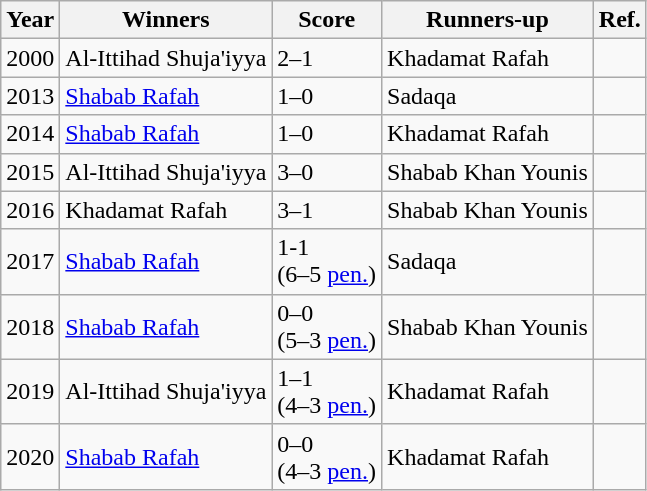<table class=wikitable>
<tr>
<th>Year</th>
<th>Winners</th>
<th>Score</th>
<th>Runners-up</th>
<th>Ref.</th>
</tr>
<tr>
<td>2000</td>
<td>Al-Ittihad Shuja'iyya</td>
<td>2–1</td>
<td>Khadamat Rafah</td>
<td></td>
</tr>
<tr>
<td>2013</td>
<td><a href='#'>Shabab Rafah</a></td>
<td>1–0</td>
<td>Sadaqa</td>
<td></td>
</tr>
<tr>
<td>2014</td>
<td><a href='#'>Shabab Rafah</a></td>
<td>1–0</td>
<td>Khadamat Rafah</td>
<td></td>
</tr>
<tr>
<td>2015</td>
<td>Al-Ittihad Shuja'iyya</td>
<td>3–0</td>
<td>Shabab Khan Younis</td>
<td></td>
</tr>
<tr>
<td>2016</td>
<td>Khadamat Rafah</td>
<td>3–1</td>
<td>Shabab Khan Younis</td>
<td></td>
</tr>
<tr>
<td>2017</td>
<td><a href='#'>Shabab Rafah</a></td>
<td>1-1<br>(6–5 <a href='#'>pen.</a>)</td>
<td>Sadaqa</td>
<td></td>
</tr>
<tr>
<td>2018</td>
<td><a href='#'>Shabab Rafah</a></td>
<td>0–0<br>(5–3 <a href='#'>pen.</a>)</td>
<td>Shabab Khan Younis</td>
<td></td>
</tr>
<tr>
<td>2019</td>
<td>Al-Ittihad Shuja'iyya</td>
<td>1–1<br>(4–3 <a href='#'>pen.</a>)</td>
<td>Khadamat Rafah</td>
<td></td>
</tr>
<tr>
<td>2020</td>
<td><a href='#'>Shabab Rafah</a></td>
<td>0–0<br>(4–3 <a href='#'>pen.</a>)</td>
<td>Khadamat Rafah</td>
<td></td>
</tr>
</table>
